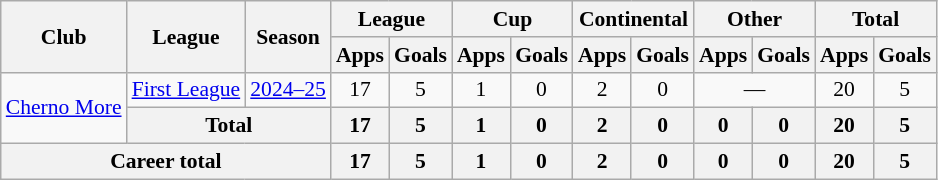<table class="wikitable" style="font-size:90%; text-align: center">
<tr>
<th rowspan=2>Club</th>
<th rowspan=2>League</th>
<th rowspan=2>Season</th>
<th colspan=2>League</th>
<th colspan=2>Cup</th>
<th colspan=2>Continental</th>
<th colspan=2>Other</th>
<th colspan=2>Total</th>
</tr>
<tr>
<th>Apps</th>
<th>Goals</th>
<th>Apps</th>
<th>Goals</th>
<th>Apps</th>
<th>Goals</th>
<th>Apps</th>
<th>Goals</th>
<th>Apps</th>
<th>Goals</th>
</tr>
<tr>
<td rowspan=2 valign="center"><a href='#'>Cherno More</a></td>
<td rowspan="1"><a href='#'>First League</a></td>
<td><a href='#'>2024–25</a></td>
<td>17</td>
<td>5</td>
<td>1</td>
<td>0</td>
<td>2</td>
<td>0</td>
<td colspan="2">—</td>
<td>20</td>
<td>5</td>
</tr>
<tr>
<th colspan=2>Total</th>
<th>17</th>
<th>5</th>
<th>1</th>
<th>0</th>
<th>2</th>
<th>0</th>
<th>0</th>
<th>0</th>
<th>20</th>
<th>5</th>
</tr>
<tr>
<th colspan=3>Career total</th>
<th>17</th>
<th>5</th>
<th>1</th>
<th>0</th>
<th>2</th>
<th>0</th>
<th>0</th>
<th>0</th>
<th>20</th>
<th>5</th>
</tr>
</table>
